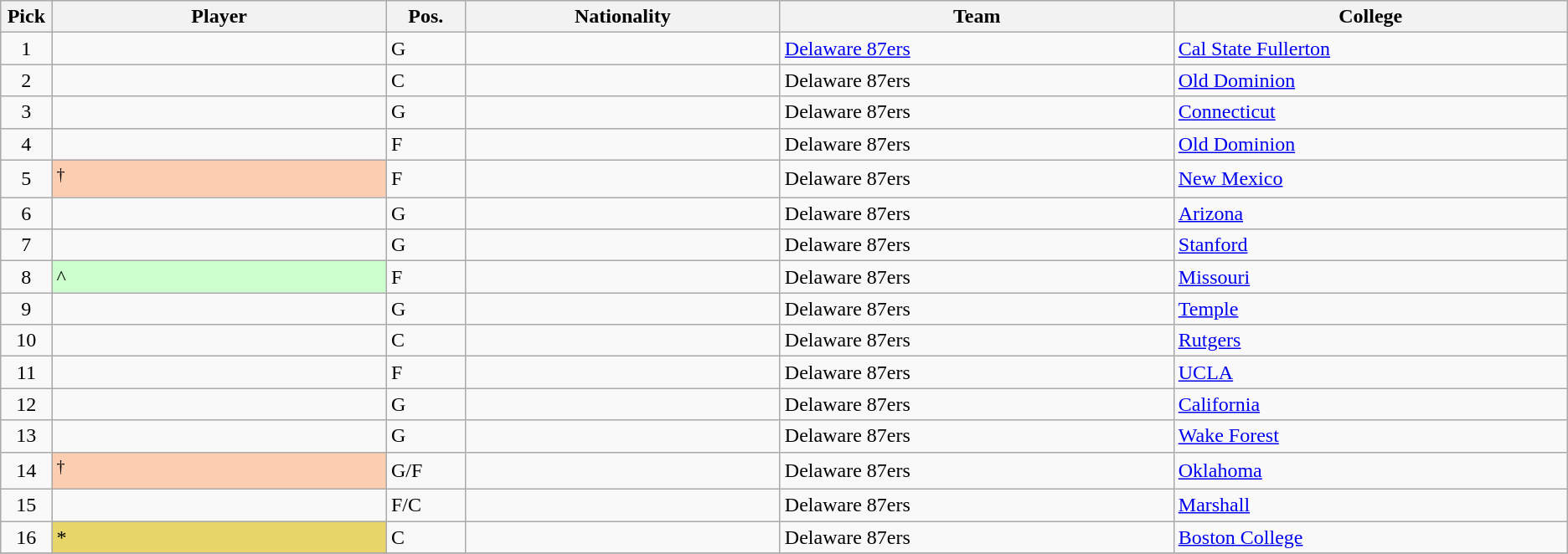<table class="wikitable sortable">
<tr>
<th width="1%">Pick</th>
<th width="17%">Player</th>
<th width="4%">Pos.</th>
<th width="16%">Nationality</th>
<th width="20%" class="unsortable">Team</th>
<th width="20%">College</th>
</tr>
<tr>
<td align=center>1</td>
<td></td>
<td>G</td>
<td><br></td>
<td><a href='#'>Delaware 87ers</a></td>
<td><a href='#'>Cal State Fullerton</a></td>
</tr>
<tr>
<td align=center>2</td>
<td></td>
<td>C</td>
<td></td>
<td>Delaware 87ers</td>
<td><a href='#'>Old Dominion</a></td>
</tr>
<tr>
<td align=center>3</td>
<td></td>
<td>G</td>
<td></td>
<td>Delaware 87ers</td>
<td><a href='#'>Connecticut</a></td>
</tr>
<tr>
<td align=center>4</td>
<td></td>
<td>F</td>
<td></td>
<td>Delaware 87ers</td>
<td><a href='#'>Old Dominion</a></td>
</tr>
<tr>
<td align=center>5</td>
<td style="background-color:#FBCEB1"><sup>†</sup></td>
<td>F</td>
<td></td>
<td>Delaware 87ers</td>
<td><a href='#'>New Mexico</a></td>
</tr>
<tr>
<td align=center>6</td>
<td></td>
<td>G</td>
<td></td>
<td>Delaware 87ers</td>
<td><a href='#'>Arizona</a></td>
</tr>
<tr>
<td align=center>7</td>
<td></td>
<td>G</td>
<td></td>
<td>Delaware 87ers</td>
<td><a href='#'>Stanford</a></td>
</tr>
<tr>
<td align=center>8</td>
<td style="background-color:#CCFFCC">^</td>
<td>F</td>
<td></td>
<td>Delaware 87ers</td>
<td><a href='#'>Missouri</a></td>
</tr>
<tr>
<td align=center>9</td>
<td></td>
<td>G</td>
<td></td>
<td>Delaware 87ers</td>
<td><a href='#'>Temple</a></td>
</tr>
<tr>
<td align=center>10</td>
<td></td>
<td>C</td>
<td></td>
<td>Delaware 87ers</td>
<td><a href='#'>Rutgers</a></td>
</tr>
<tr>
<td align=center>11</td>
<td></td>
<td>F</td>
<td></td>
<td>Delaware 87ers</td>
<td><a href='#'>UCLA</a></td>
</tr>
<tr>
<td align=center>12</td>
<td></td>
<td>G</td>
<td></td>
<td>Delaware 87ers</td>
<td><a href='#'>California</a></td>
</tr>
<tr>
<td align=center>13</td>
<td></td>
<td>G</td>
<td></td>
<td>Delaware 87ers</td>
<td><a href='#'>Wake Forest</a></td>
</tr>
<tr>
<td align=center>14</td>
<td style="background-color:#FBCEB1"><sup>†</sup></td>
<td>G/F</td>
<td></td>
<td>Delaware 87ers</td>
<td><a href='#'>Oklahoma</a></td>
</tr>
<tr>
<td align=center>15</td>
<td></td>
<td>F/C</td>
<td></td>
<td>Delaware 87ers</td>
<td><a href='#'>Marshall</a></td>
</tr>
<tr>
<td align=center>16</td>
<td style="background-color:#E9D66B">*</td>
<td>C</td>
<td></td>
<td>Delaware 87ers</td>
<td><a href='#'>Boston College</a></td>
</tr>
<tr>
</tr>
</table>
